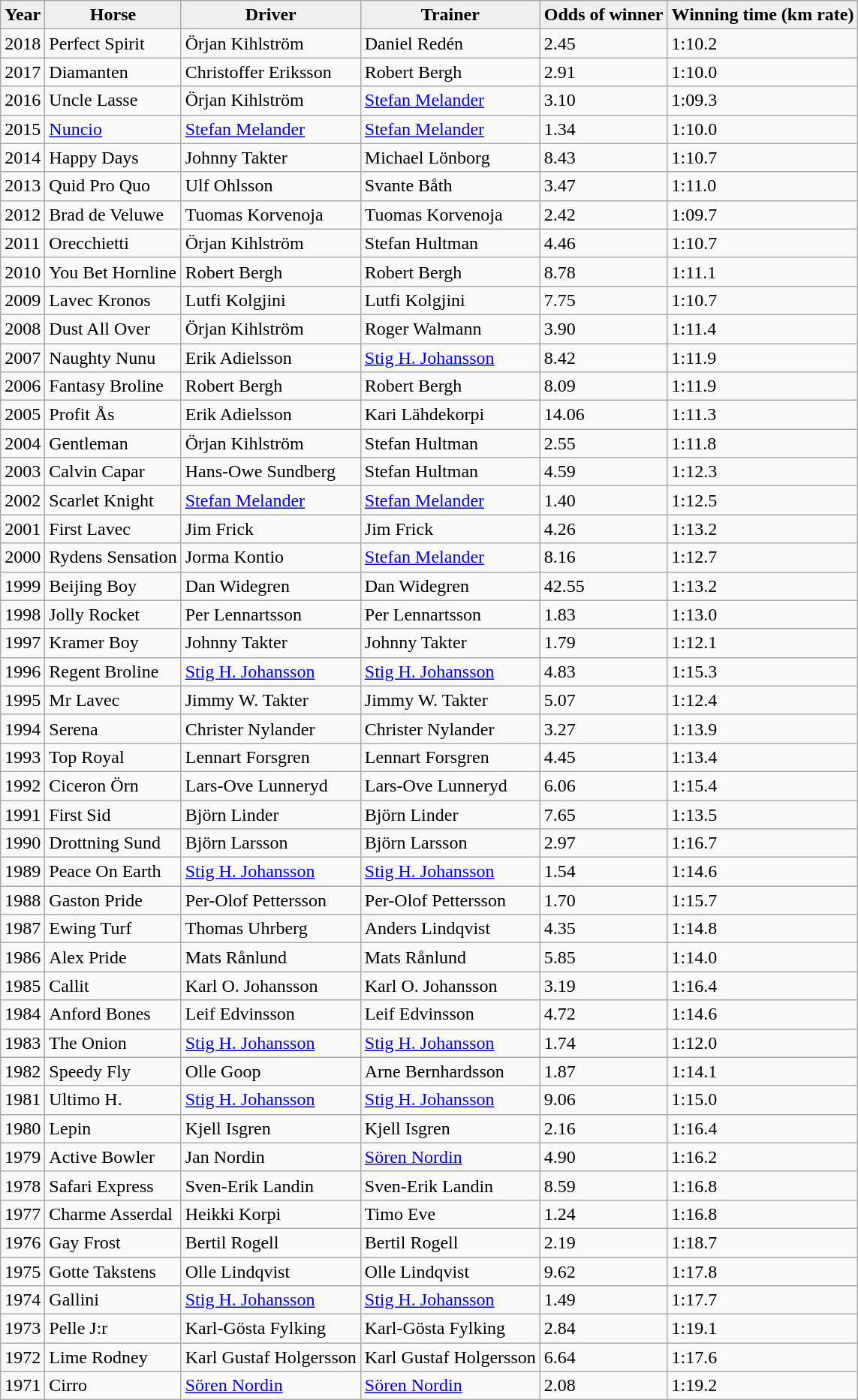<table class="wikitable">
<tr ---- align="center">
<th align="left" style="background:#efefef;">Year</th>
<th align="left" style="background:#efefef;">Horse</th>
<th align="left" style="background:#efefef;">Driver</th>
<th align="left" style="background:#efefef;">Trainer</th>
<th align="left" style="background:#efefef;">Odds of winner</th>
<th align="left" style="background:#efefef;">Winning time (km rate)</th>
</tr>
<tr ---->
<td>2018</td>
<td>Perfect Spirit</td>
<td>Örjan Kihlström</td>
<td>Daniel Redén</td>
<td>2.45</td>
<td>1:10.2</td>
</tr>
<tr ---->
<td>2017</td>
<td>Diamanten</td>
<td>Christoffer Eriksson</td>
<td>Robert Bergh</td>
<td>2.91</td>
<td>1:10.0</td>
</tr>
<tr ---->
<td>2016</td>
<td>Uncle Lasse</td>
<td>Örjan Kihlström</td>
<td><a href='#'>Stefan Melander</a></td>
<td>3.10</td>
<td>1:09.3</td>
</tr>
<tr ---->
<td>2015</td>
<td><a href='#'>Nuncio</a></td>
<td><a href='#'>Stefan Melander</a></td>
<td><a href='#'>Stefan Melander</a></td>
<td>1.34</td>
<td>1:10.0</td>
</tr>
<tr ---->
<td>2014</td>
<td>Happy Days</td>
<td>Johnny Takter</td>
<td>Michael Lönborg</td>
<td>8.43</td>
<td>1:10.7</td>
</tr>
<tr ---->
<td>2013</td>
<td>Quid Pro Quo</td>
<td>Ulf Ohlsson</td>
<td>Svante Båth</td>
<td>3.47</td>
<td>1:11.0</td>
</tr>
<tr ---->
<td>2012</td>
<td>Brad de Veluwe</td>
<td>Tuomas Korvenoja</td>
<td>Tuomas Korvenoja</td>
<td>2.42</td>
<td>1:09.7</td>
</tr>
<tr ---->
<td>2011</td>
<td>Orecchietti</td>
<td>Örjan Kihlström</td>
<td>Stefan Hultman</td>
<td>4.46</td>
<td>1:10.7</td>
</tr>
<tr ---->
<td>2010</td>
<td>You Bet Hornline</td>
<td>Robert Bergh</td>
<td>Robert Bergh</td>
<td>8.78</td>
<td>1:11.1</td>
</tr>
<tr ---->
<td>2009</td>
<td>Lavec Kronos</td>
<td>Lutfi Kolgjini</td>
<td>Lutfi Kolgjini</td>
<td>7.75</td>
<td>1:10.7</td>
</tr>
<tr ---->
<td>2008</td>
<td>Dust All Over</td>
<td>Örjan Kihlström</td>
<td>Roger Walmann</td>
<td>3.90</td>
<td>1:11.4</td>
</tr>
<tr ---->
<td>2007</td>
<td>Naughty Nunu</td>
<td>Erik Adielsson</td>
<td><a href='#'>Stig H. Johansson</a></td>
<td>8.42</td>
<td>1:11.9</td>
</tr>
<tr ---->
<td>2006</td>
<td>Fantasy Broline</td>
<td>Robert Bergh</td>
<td>Robert Bergh</td>
<td>8.09</td>
<td>1:11.9</td>
</tr>
<tr ---->
<td>2005</td>
<td>Profit Ås</td>
<td>Erik Adielsson</td>
<td>Kari Lähdekorpi</td>
<td>14.06</td>
<td>1:11.3</td>
</tr>
<tr ---->
<td>2004</td>
<td>Gentleman</td>
<td>Örjan Kihlström</td>
<td>Stefan Hultman</td>
<td>2.55</td>
<td>1:11.8</td>
</tr>
<tr ---->
<td>2003</td>
<td>Calvin Capar</td>
<td>Hans-Owe Sundberg</td>
<td>Stefan Hultman</td>
<td>4.59</td>
<td>1:12.3</td>
</tr>
<tr ---->
<td>2002</td>
<td>Scarlet Knight</td>
<td><a href='#'>Stefan Melander</a></td>
<td><a href='#'>Stefan Melander</a></td>
<td>1.40</td>
<td>1:12.5</td>
</tr>
<tr ---->
<td>2001</td>
<td>First Lavec</td>
<td>Jim Frick</td>
<td>Jim Frick</td>
<td>4.26</td>
<td>1:13.2</td>
</tr>
<tr ---->
<td>2000</td>
<td>Rydens Sensation</td>
<td>Jorma Kontio</td>
<td><a href='#'>Stefan Melander</a></td>
<td>8.16</td>
<td>1:12.7</td>
</tr>
<tr ---->
<td>1999</td>
<td>Beijing Boy</td>
<td>Dan Widegren</td>
<td>Dan Widegren</td>
<td>42.55</td>
<td>1:13.2</td>
</tr>
<tr ---->
<td>1998</td>
<td>Jolly Rocket</td>
<td>Per Lennartsson</td>
<td>Per Lennartsson</td>
<td>1.83</td>
<td>1:13.0</td>
</tr>
<tr ---->
<td>1997</td>
<td>Kramer Boy</td>
<td>Johnny Takter</td>
<td>Johnny Takter</td>
<td>1.79</td>
<td>1:12.1</td>
</tr>
<tr ---->
<td>1996</td>
<td>Regent Broline</td>
<td><a href='#'>Stig H. Johansson</a></td>
<td><a href='#'>Stig H. Johansson</a></td>
<td>4.83</td>
<td>1:15.3</td>
</tr>
<tr ---->
<td>1995</td>
<td>Mr Lavec</td>
<td>Jimmy W. Takter</td>
<td>Jimmy W. Takter</td>
<td>5.07</td>
<td>1:12.4</td>
</tr>
<tr ---->
<td>1994</td>
<td>Serena</td>
<td>Christer Nylander</td>
<td>Christer Nylander</td>
<td>3.27</td>
<td>1:13.9</td>
</tr>
<tr ---->
<td>1993</td>
<td>Top Royal</td>
<td>Lennart Forsgren</td>
<td>Lennart Forsgren</td>
<td>4.45</td>
<td>1:13.4</td>
</tr>
<tr ---->
<td>1992</td>
<td>Ciceron Örn</td>
<td>Lars-Ove Lunneryd</td>
<td>Lars-Ove Lunneryd</td>
<td>6.06</td>
<td>1:15.4</td>
</tr>
<tr ---->
<td>1991</td>
<td>First Sid</td>
<td>Björn Linder</td>
<td>Björn Linder</td>
<td>7.65</td>
<td>1:13.5</td>
</tr>
<tr ---->
<td>1990</td>
<td>Drottning Sund</td>
<td>Björn Larsson</td>
<td>Björn Larsson</td>
<td>2.97</td>
<td>1:16.7</td>
</tr>
<tr ---->
<td>1989</td>
<td>Peace On Earth</td>
<td><a href='#'>Stig H. Johansson</a></td>
<td><a href='#'>Stig H. Johansson</a></td>
<td>1.54</td>
<td>1:14.6</td>
</tr>
<tr ---->
<td>1988</td>
<td>Gaston Pride</td>
<td>Per-Olof Pettersson</td>
<td>Per-Olof Pettersson</td>
<td>1.70</td>
<td>1:15.7</td>
</tr>
<tr ---->
<td>1987</td>
<td>Ewing Turf</td>
<td>Thomas Uhrberg</td>
<td>Anders Lindqvist</td>
<td>4.35</td>
<td>1:14.8</td>
</tr>
<tr ---->
<td>1986</td>
<td>Alex Pride</td>
<td>Mats Rånlund</td>
<td>Mats Rånlund</td>
<td>5.85</td>
<td>1:14.0</td>
</tr>
<tr ---->
<td>1985</td>
<td>Callit</td>
<td>Karl O. Johansson</td>
<td>Karl O. Johansson</td>
<td>3.19</td>
<td>1:16.4</td>
</tr>
<tr ---->
<td>1984</td>
<td>Anford Bones</td>
<td>Leif Edvinsson</td>
<td>Leif Edvinsson</td>
<td>4.72</td>
<td>1:14.6</td>
</tr>
<tr ---->
<td>1983</td>
<td>The Onion</td>
<td><a href='#'>Stig H. Johansson</a></td>
<td><a href='#'>Stig H. Johansson</a></td>
<td>1.74</td>
<td>1:12.0</td>
</tr>
<tr ---->
<td>1982</td>
<td>Speedy Fly</td>
<td>Olle Goop</td>
<td>Arne Bernhardsson</td>
<td>1.87</td>
<td>1:14.1</td>
</tr>
<tr ---->
<td>1981</td>
<td>Ultimo H.</td>
<td><a href='#'>Stig H. Johansson</a></td>
<td><a href='#'>Stig H. Johansson</a></td>
<td>9.06</td>
<td>1:15.0</td>
</tr>
<tr ---->
<td>1980</td>
<td>Lepin</td>
<td>Kjell Isgren</td>
<td>Kjell Isgren</td>
<td>2.16</td>
<td>1:16.4</td>
</tr>
<tr ---->
<td>1979</td>
<td>Active Bowler</td>
<td>Jan Nordin</td>
<td><a href='#'>Sören Nordin</a></td>
<td>4.90</td>
<td>1:16.2</td>
</tr>
<tr ---->
<td>1978</td>
<td>Safari Express</td>
<td>Sven-Erik Landin</td>
<td>Sven-Erik Landin</td>
<td>8.59</td>
<td>1:16.8</td>
</tr>
<tr ---->
<td>1977</td>
<td>Charme Asserdal</td>
<td>Heikki Korpi</td>
<td>Timo Eve</td>
<td>1.24</td>
<td>1:16.8</td>
</tr>
<tr ---->
<td>1976</td>
<td>Gay Frost</td>
<td>Bertil Rogell</td>
<td>Bertil Rogell</td>
<td>2.19</td>
<td>1:18.7</td>
</tr>
<tr ---->
<td>1975</td>
<td>Gotte Takstens</td>
<td>Olle Lindqvist</td>
<td>Olle Lindqvist</td>
<td>9.62</td>
<td>1:17.8</td>
</tr>
<tr ---->
<td>1974</td>
<td>Gallini</td>
<td><a href='#'>Stig H. Johansson</a></td>
<td><a href='#'>Stig H. Johansson</a></td>
<td>1.49</td>
<td>1:17.7</td>
</tr>
<tr ---->
<td>1973</td>
<td>Pelle J:r</td>
<td>Karl-Gösta Fylking</td>
<td>Karl-Gösta Fylking</td>
<td>2.84</td>
<td>1:19.1</td>
</tr>
<tr ---->
<td>1972</td>
<td>Lime Rodney</td>
<td>Karl Gustaf Holgersson</td>
<td>Karl Gustaf Holgersson</td>
<td>6.64</td>
<td>1:17.6</td>
</tr>
<tr ---->
<td>1971</td>
<td>Cirro</td>
<td><a href='#'>Sören Nordin</a></td>
<td><a href='#'>Sören Nordin</a></td>
<td>2.08</td>
<td>1:19.2</td>
</tr>
</table>
